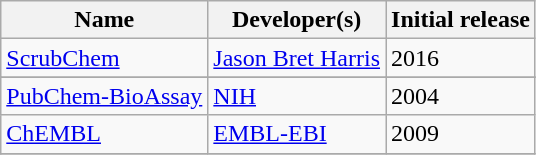<table class="wikitable sortable">
<tr>
<th>Name</th>
<th>Developer(s)</th>
<th>Initial release</th>
</tr>
<tr>
<td><a href='#'>ScrubChem</a></td>
<td><a href='#'>Jason Bret Harris</a></td>
<td>2016</td>
</tr>
<tr>
</tr>
<tr>
<td><a href='#'>PubChem-BioAssay</a></td>
<td><a href='#'>NIH</a> </td>
<td>2004</td>
</tr>
<tr>
<td><a href='#'>ChEMBL</a></td>
<td><a href='#'>EMBL-EBI</a></td>
<td>2009</td>
</tr>
<tr>
</tr>
</table>
